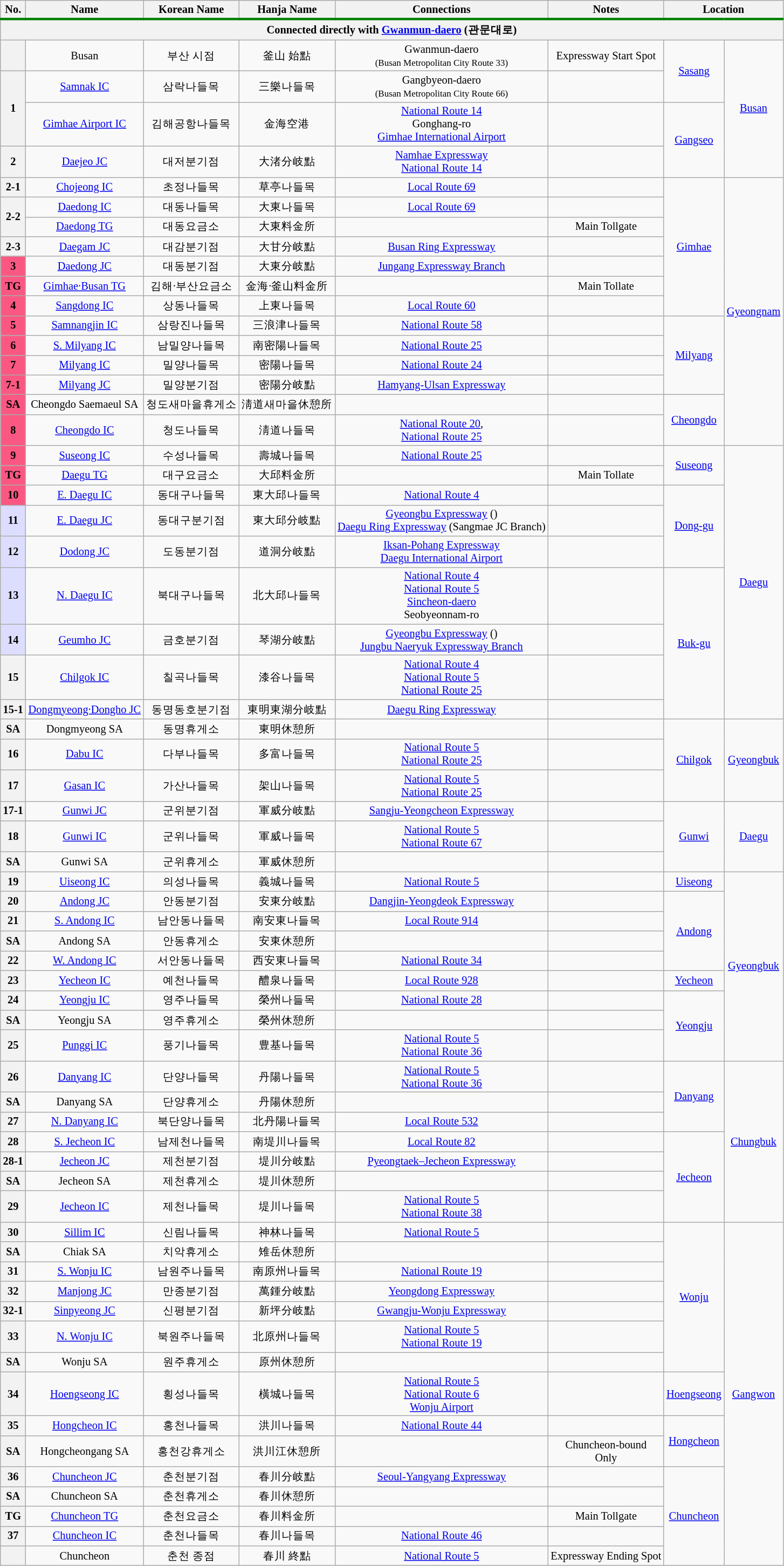<table class="wikitable" style="font-size: 85%; text-align: center;">
<tr style="border-bottom:solid 0.25em green;">
<th>No.</th>
<th>Name</th>
<th>Korean Name</th>
<th>Hanja Name</th>
<th>Connections</th>
<th>Notes</th>
<th colspan="2">Location</th>
</tr>
<tr>
<th colspan="8">Connected directly with  <a href='#'>Gwanmun-daero</a> (관문대로)</th>
</tr>
<tr>
<th></th>
<td>Busan</td>
<td>부산 시점</td>
<td>釜山 始點</td>
<td> Gwanmun-daero<br><small>(Busan Metropolitan City Route 33)</small></td>
<td>Expressway Start Spot</td>
<td rowspan="2"><a href='#'>Sasang</a></td>
<td rowspan="4"><a href='#'>Busan</a></td>
</tr>
<tr>
<th rowspan="2">1</th>
<td><a href='#'>Samnak IC</a></td>
<td>삼락나들목</td>
<td>三樂나들목</td>
<td> Gangbyeon-daero<br><small>(Busan Metropolitan City Route 66)</small></td>
<td></td>
</tr>
<tr>
<td><a href='#'>Gimhae Airport IC</a></td>
<td>김해공항나들목</td>
<td>金海空港</td>
<td> <a href='#'>National Route 14</a><br>Gonghang-ro<br><a href='#'>Gimhae International Airport</a></td>
<td></td>
<td rowspan="2"><a href='#'>Gangseo</a></td>
</tr>
<tr>
<th>2</th>
<td><a href='#'>Daejeo JC</a></td>
<td>대저분기점</td>
<td>大渚分岐點</td>
<td> <a href='#'>Namhae Expressway</a><br> <a href='#'>National Route 14</a></td>
<td></td>
</tr>
<tr>
<th>2-1</th>
<td><a href='#'>Chojeong IC</a></td>
<td>초정나들목</td>
<td>草亭나들목</td>
<td><a href='#'>Local Route 69</a></td>
<td></td>
<td rowspan="7"><a href='#'>Gimhae</a></td>
<td rowspan="13"><a href='#'>Gyeongnam</a></td>
</tr>
<tr>
<th rowspan="2">2-2</th>
<td><a href='#'>Daedong IC</a></td>
<td>대동나들목</td>
<td>大東나들목</td>
<td><a href='#'>Local Route 69</a></td>
<td></td>
</tr>
<tr>
<td><a href='#'>Daedong TG</a></td>
<td>대동요금소</td>
<td>大東料金所</td>
<td></td>
<td>Main Tollgate</td>
</tr>
<tr>
<th>2-3</th>
<td><a href='#'>Daegam JC</a></td>
<td>대감분기점</td>
<td>大甘分岐點</td>
<td> <a href='#'>Busan Ring Expressway</a></td>
<td></td>
</tr>
<tr>
<th style="background-color: #FA5882;">3</th>
<td><a href='#'>Daedong JC</a></td>
<td>대동분기점</td>
<td>大東分岐點</td>
<td> <a href='#'>Jungang Expressway Branch</a></td>
<td></td>
</tr>
<tr>
<th style="background-color: #FA5882;">TG</th>
<td><a href='#'>Gimhae·Busan TG</a></td>
<td>김해·부산요금소</td>
<td>金海·釜山料金所</td>
<td></td>
<td>Main Tollate</td>
</tr>
<tr>
<th style="background-color: #FA5882;">4</th>
<td><a href='#'>Sangdong IC</a></td>
<td>상동나들목</td>
<td>上東나들목</td>
<td><a href='#'>Local Route 60</a></td>
<td></td>
</tr>
<tr>
<th style="background-color: #FA5882;">5</th>
<td><a href='#'>Samnangjin IC</a></td>
<td>삼랑진나들목</td>
<td>三浪津나들목</td>
<td> <a href='#'>National Route 58</a></td>
<td></td>
<td rowspan="4"><a href='#'>Milyang</a></td>
</tr>
<tr>
<th style="background-color: #FA5882;">6</th>
<td><a href='#'>S. Milyang IC</a></td>
<td>남밀양나들목</td>
<td>南密陽나들목</td>
<td> <a href='#'>National Route 25</a></td>
<td></td>
</tr>
<tr>
<th style="background-color: #FA5882;">7</th>
<td><a href='#'>Milyang IC</a></td>
<td>밀양나들목</td>
<td>密陽나들목</td>
<td> <a href='#'>National Route 24</a></td>
<td></td>
</tr>
<tr>
<th style="background-color: #FA5882;">7-1</th>
<td><a href='#'>Milyang JC</a></td>
<td>밀양분기점</td>
<td>密陽分岐點</td>
<td> <a href='#'>Hamyang-Ulsan Expressway</a></td>
<td></td>
</tr>
<tr>
<th style="background-color: #FA5882;">SA</th>
<td>Cheongdo Saemaeul SA</td>
<td>청도새마을휴게소</td>
<td>淸道새마을休憩所</td>
<td></td>
<td></td>
<td rowspan="2"><a href='#'>Cheongdo</a></td>
</tr>
<tr>
<th style="background-color: #FA5882;">8</th>
<td><a href='#'>Cheongdo IC</a></td>
<td>청도나들목</td>
<td>淸道나들목</td>
<td> <a href='#'>National Route 20</a>,<br> <a href='#'>National Route 25</a></td>
<td></td>
</tr>
<tr>
<th style="background-color: #FA5882;">9</th>
<td><a href='#'>Suseong IC</a></td>
<td>수성나들목</td>
<td>壽城나들목</td>
<td> <a href='#'>National Route 25</a></td>
<td></td>
<td rowspan="2"><a href='#'>Suseong</a></td>
<td rowspan="9"><a href='#'>Daegu</a></td>
</tr>
<tr>
<th style="background-color: #FA5882;">TG</th>
<td><a href='#'>Daegu TG</a></td>
<td>대구요금소</td>
<td>大邱料金所</td>
<td></td>
<td>Main Tollate</td>
</tr>
<tr>
<th style="background-color: #FA5882;">10</th>
<td><a href='#'>E. Daegu IC</a></td>
<td>동대구나들목</td>
<td>東大邱나들목</td>
<td> <a href='#'>National Route 4</a></td>
<td></td>
<td rowspan="3"><a href='#'>Dong-gu</a></td>
</tr>
<tr>
<th style="background-color: #ddddff;">11</th>
<td><a href='#'>E. Daegu JC</a></td>
<td>동대구분기점</td>
<td>東大邱分岐點</td>
<td> <a href='#'>Gyeongbu Expressway</a> ()<br> <a href='#'>Daegu Ring Expressway</a> (Sangmae JC Branch)</td>
<td></td>
</tr>
<tr>
<th style="background-color: #ddddff;">12</th>
<td><a href='#'>Dodong JC</a></td>
<td>도동분기점</td>
<td>道洞分岐點</td>
<td> <a href='#'>Iksan-Pohang Expressway</a><br><a href='#'>Daegu International Airport</a></td>
<td></td>
</tr>
<tr>
<th style="background-color: #ddddff;">13</th>
<td><a href='#'>N. Daegu IC</a></td>
<td>북대구나들목</td>
<td>北大邱나들목</td>
<td> <a href='#'>National Route 4</a><br> <a href='#'>National Route 5</a><br> <a href='#'>Sincheon-daero</a><br>Seobyeonnam-ro</td>
<td></td>
<td rowspan="4"><a href='#'>Buk-gu</a></td>
</tr>
<tr>
<th style="background-color: #ddddff;">14</th>
<td><a href='#'>Geumho JC</a></td>
<td>금호분기점</td>
<td>琴湖分岐點</td>
<td> <a href='#'>Gyeongbu Expressway</a> ()<br> <a href='#'>Jungbu Naeryuk Expressway Branch</a></td>
<td></td>
</tr>
<tr>
<th>15</th>
<td><a href='#'>Chilgok IC</a></td>
<td>칠곡나들목</td>
<td>漆谷나들목</td>
<td> <a href='#'>National Route 4</a><br> <a href='#'>National Route 5</a><br> <a href='#'>National Route 25</a></td>
<td></td>
</tr>
<tr>
<th>15-1</th>
<td><a href='#'>Dongmyeong·Dongho JC</a></td>
<td>동명동호분기점</td>
<td>東明東湖分岐點</td>
<td> <a href='#'>Daegu Ring Expressway</a></td>
<td></td>
</tr>
<tr>
<th>SA</th>
<td>Dongmyeong SA</td>
<td>동명휴게소</td>
<td>東明休憩所</td>
<td></td>
<td></td>
<td rowspan="3"><a href='#'>Chilgok</a></td>
<td rowspan="3"><a href='#'>Gyeongbuk</a></td>
</tr>
<tr>
<th>16</th>
<td><a href='#'>Dabu IC</a></td>
<td>다부나들목</td>
<td>多富나들목</td>
<td> <a href='#'>National Route 5</a><br> <a href='#'>National Route 25</a></td>
<td></td>
</tr>
<tr>
<th>17</th>
<td><a href='#'>Gasan IC</a></td>
<td>가산나들목</td>
<td>架山나들목</td>
<td> <a href='#'>National Route 5</a><br> <a href='#'>National Route 25</a></td>
<td></td>
</tr>
<tr>
<th>17-1</th>
<td><a href='#'>Gunwi JC</a></td>
<td>군위분기점</td>
<td>軍威分岐點</td>
<td> <a href='#'>Sangju-Yeongcheon Expressway</a></td>
<td></td>
<td rowspan="3"><a href='#'>Gunwi</a></td>
<td rowspan="3"><a href='#'>Daegu</a></td>
</tr>
<tr>
<th>18</th>
<td><a href='#'>Gunwi IC</a></td>
<td>군위나들목</td>
<td>軍威나들목</td>
<td> <a href='#'>National Route 5</a><br> <a href='#'>National Route 67</a></td>
<td></td>
</tr>
<tr>
<th>SA</th>
<td>Gunwi SA</td>
<td>군위휴게소</td>
<td>軍威休憩所</td>
<td></td>
<td></td>
</tr>
<tr>
<th>19</th>
<td><a href='#'>Uiseong IC</a></td>
<td>의성나들목</td>
<td>義城나들목</td>
<td> <a href='#'>National Route 5</a></td>
<td></td>
<td><a href='#'>Uiseong</a></td>
<td rowspan="9"><a href='#'>Gyeongbuk</a></td>
</tr>
<tr>
<th>20</th>
<td><a href='#'>Andong JC</a></td>
<td>안동분기점</td>
<td>安東分岐點</td>
<td> <a href='#'>Dangjin-Yeongdeok Expressway</a></td>
<td></td>
<td rowspan="4"><a href='#'>Andong</a></td>
</tr>
<tr>
<th>21</th>
<td><a href='#'>S. Andong IC</a></td>
<td>남안동나들목</td>
<td>南安東나들목</td>
<td><a href='#'>Local Route 914</a></td>
<td></td>
</tr>
<tr>
<th>SA</th>
<td>Andong SA</td>
<td>안동휴게소</td>
<td>安東休憩所</td>
<td></td>
<td></td>
</tr>
<tr>
<th>22</th>
<td><a href='#'>W. Andong IC</a></td>
<td>서안동나들목</td>
<td>西安東나들목</td>
<td> <a href='#'>National Route 34</a></td>
<td></td>
</tr>
<tr>
<th>23</th>
<td><a href='#'>Yecheon IC</a></td>
<td>예천나들목</td>
<td>醴泉나들목</td>
<td><a href='#'>Local Route 928</a></td>
<td></td>
<td><a href='#'>Yecheon</a></td>
</tr>
<tr>
<th>24</th>
<td><a href='#'>Yeongju IC</a></td>
<td>영주나들목</td>
<td>榮州나들목</td>
<td> <a href='#'>National Route 28</a></td>
<td></td>
<td rowspan="3"><a href='#'>Yeongju</a></td>
</tr>
<tr>
<th>SA</th>
<td>Yeongju SA</td>
<td>영주휴게소</td>
<td>榮州休憩所</td>
<td></td>
<td></td>
</tr>
<tr>
<th>25</th>
<td><a href='#'>Punggi IC</a></td>
<td>풍기나들목</td>
<td>豊基나들목</td>
<td> <a href='#'>National Route 5</a><br> <a href='#'>National Route 36</a></td>
<td></td>
</tr>
<tr>
<th>26</th>
<td><a href='#'>Danyang IC</a></td>
<td>단양나들목</td>
<td>丹陽나들목</td>
<td> <a href='#'>National Route 5</a><br> <a href='#'>National Route 36</a></td>
<td></td>
<td rowspan="3"><a href='#'>Danyang</a></td>
<td rowspan="7"><a href='#'>Chungbuk</a></td>
</tr>
<tr>
<th>SA</th>
<td>Danyang SA</td>
<td>단양휴게소</td>
<td>丹陽休憩所</td>
<td></td>
<td></td>
</tr>
<tr>
<th>27</th>
<td><a href='#'>N. Danyang IC</a></td>
<td>북단양나들목</td>
<td>北丹陽나들목</td>
<td><a href='#'>Local Route 532</a></td>
<td></td>
</tr>
<tr>
<th>28</th>
<td><a href='#'>S. Jecheon IC</a></td>
<td>남제천나들목</td>
<td>南堤川나들목</td>
<td><a href='#'>Local Route 82</a></td>
<td></td>
<td rowspan="4"><a href='#'>Jecheon</a></td>
</tr>
<tr>
<th>28-1</th>
<td><a href='#'>Jecheon JC</a></td>
<td>제천분기점</td>
<td>堤川分岐點</td>
<td> <a href='#'>Pyeongtaek–Jecheon Expressway</a></td>
<td></td>
</tr>
<tr>
<th>SA</th>
<td>Jecheon SA</td>
<td>제천휴게소</td>
<td>堤川休憩所</td>
<td></td>
<td></td>
</tr>
<tr>
<th>29</th>
<td><a href='#'>Jecheon IC</a></td>
<td>제천나들목</td>
<td>堤川나들목</td>
<td> <a href='#'>National Route 5</a><br> <a href='#'>National Route 38</a></td>
<td></td>
</tr>
<tr>
<th>30</th>
<td><a href='#'>Sillim IC</a></td>
<td>신림나들목</td>
<td>神林나들목</td>
<td> <a href='#'>National Route 5</a></td>
<td></td>
<td rowspan="7"><a href='#'>Wonju</a></td>
<td rowspan="15"><a href='#'>Gangwon</a></td>
</tr>
<tr>
<th>SA</th>
<td>Chiak SA</td>
<td>치악휴게소</td>
<td>雉岳休憩所</td>
<td></td>
<td></td>
</tr>
<tr>
<th>31</th>
<td><a href='#'>S. Wonju IC</a></td>
<td>남원주나들목</td>
<td>南原州나들목</td>
<td> <a href='#'>National Route 19</a></td>
<td></td>
</tr>
<tr>
<th>32</th>
<td><a href='#'>Manjong JC</a></td>
<td>만종분기점</td>
<td>萬鍾分岐點</td>
<td> <a href='#'>Yeongdong Expressway</a></td>
<td></td>
</tr>
<tr>
<th>32-1</th>
<td><a href='#'>Sinpyeong JC</a></td>
<td>신평분기점</td>
<td>新坪分岐點</td>
<td> <a href='#'>Gwangju-Wonju Expressway</a></td>
<td></td>
</tr>
<tr>
<th>33</th>
<td><a href='#'>N. Wonju IC</a></td>
<td>북원주나들목</td>
<td>北原州나들목</td>
<td> <a href='#'>National Route 5</a><br> <a href='#'>National Route 19</a></td>
<td></td>
</tr>
<tr>
<th>SA</th>
<td>Wonju SA</td>
<td>원주휴게소</td>
<td>原州休憩所</td>
<td></td>
<td></td>
</tr>
<tr>
<th>34</th>
<td><a href='#'>Hoengseong IC</a></td>
<td>횡성나들목</td>
<td>橫城나들목</td>
<td> <a href='#'>National Route 5</a><br> <a href='#'>National Route 6</a><br><a href='#'>Wonju Airport</a></td>
<td></td>
<td><a href='#'>Hoengseong</a></td>
</tr>
<tr>
<th>35</th>
<td><a href='#'>Hongcheon IC</a></td>
<td>홍천나들목</td>
<td>洪川나들목</td>
<td> <a href='#'>National Route 44</a></td>
<td></td>
<td rowspan="2"><a href='#'>Hongcheon</a></td>
</tr>
<tr>
<th>SA</th>
<td>Hongcheongang SA</td>
<td>홍천강휴게소</td>
<td>洪川江休憩所</td>
<td></td>
<td>Chuncheon-bound<br>Only</td>
</tr>
<tr>
<th>36</th>
<td><a href='#'>Chuncheon JC</a></td>
<td>춘천분기점</td>
<td>春川分岐點</td>
<td> <a href='#'>Seoul-Yangyang Expressway</a></td>
<td></td>
<td rowspan="5"><a href='#'>Chuncheon</a></td>
</tr>
<tr>
<th>SA</th>
<td>Chuncheon SA</td>
<td>춘천휴게소</td>
<td>春川休憩所</td>
<td></td>
<td></td>
</tr>
<tr>
<th>TG</th>
<td><a href='#'>Chuncheon TG</a></td>
<td>춘천요금소</td>
<td>春川料金所</td>
<td></td>
<td>Main Tollgate</td>
</tr>
<tr>
<th>37</th>
<td><a href='#'>Chuncheon IC</a></td>
<td>춘천나들목</td>
<td>春川나들목</td>
<td> <a href='#'>National Route 46</a></td>
<td></td>
</tr>
<tr>
<th></th>
<td>Chuncheon</td>
<td>춘천 종점</td>
<td>春川 終點</td>
<td> <a href='#'>National Route 5</a></td>
<td>Expressway Ending Spot</td>
</tr>
</table>
